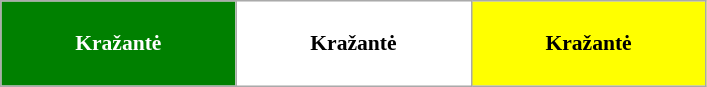<table class="wikitable" style="font-size: 90%; text-align: center; border=1 cellspacing=0">
<tr>
<td style="background:Green;color:white" width="150" height="50"><strong>Kražantė</strong></td>
<td style="background:White;color:black" width="150" height="50"><strong>Kražantė</strong></td>
<td style="background:Yellow;color:black" width="150" height="50"><strong>Kražantė</strong></td>
</tr>
</table>
